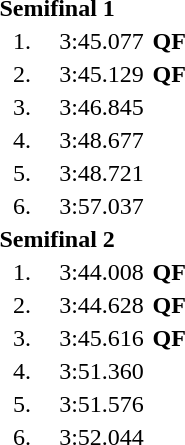<table style="text-align:center">
<tr>
<td colspan=4 align=left><strong>Semifinal 1</strong></td>
</tr>
<tr>
<td width=30>1.</td>
<td align=left></td>
<td width=60>3:45.077</td>
<td><strong>QF</strong></td>
</tr>
<tr>
<td>2.</td>
<td align=left></td>
<td>3:45.129</td>
<td><strong>QF</strong></td>
</tr>
<tr>
<td>3.</td>
<td align=left></td>
<td>3:46.845</td>
<td></td>
</tr>
<tr>
<td>4.</td>
<td align=left></td>
<td>3:48.677</td>
<td></td>
</tr>
<tr>
<td>5.</td>
<td align=left></td>
<td>3:48.721</td>
<td></td>
</tr>
<tr>
<td>6.</td>
<td align=left></td>
<td>3:57.037</td>
<td></td>
</tr>
<tr>
<td colspan=4 align=left><strong>Semifinal 2</strong></td>
</tr>
<tr>
<td>1.</td>
<td align=left></td>
<td width=60>3:44.008</td>
<td><strong>QF</strong></td>
</tr>
<tr>
<td>2.</td>
<td align=left></td>
<td>3:44.628</td>
<td><strong>QF</strong></td>
</tr>
<tr>
<td>3.</td>
<td align=left></td>
<td>3:45.616</td>
<td><strong>QF</strong></td>
</tr>
<tr>
<td>4.</td>
<td align=left></td>
<td>3:51.360</td>
<td></td>
</tr>
<tr>
<td>5.</td>
<td align=left></td>
<td>3:51.576</td>
<td></td>
</tr>
<tr>
<td>6.</td>
<td align=left></td>
<td>3:52.044</td>
<td></td>
</tr>
</table>
